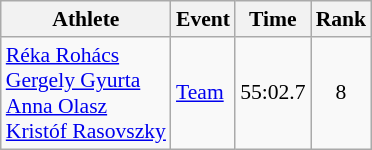<table class="wikitable" style="font-size:90%;">
<tr>
<th>Athlete</th>
<th>Event</th>
<th>Time</th>
<th>Rank</th>
</tr>
<tr align=center>
<td align=left><a href='#'>Réka Rohács</a><br><a href='#'>Gergely Gyurta</a><br><a href='#'>Anna Olasz</a><br><a href='#'>Kristóf Rasovszky</a></td>
<td align=left><a href='#'>Team</a></td>
<td>55:02.7</td>
<td>8</td>
</tr>
</table>
